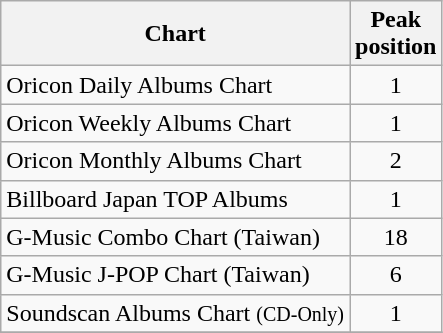<table class="wikitable">
<tr>
<th align="center">Chart</th>
<th align="center">Peak<br> position</th>
</tr>
<tr>
<td align="left">Oricon Daily Albums Chart</td>
<td align="center">1</td>
</tr>
<tr>
<td align="left">Oricon Weekly Albums Chart</td>
<td align="center">1</td>
</tr>
<tr>
<td align="left">Oricon Monthly Albums Chart</td>
<td align="center">2</td>
</tr>
<tr>
<td align="left">Billboard Japan TOP Albums</td>
<td align="center">1</td>
</tr>
<tr>
<td align="left">G-Music Combo Chart (Taiwan)</td>
<td align="center">18</td>
</tr>
<tr>
<td align="left">G-Music J-POP Chart (Taiwan)</td>
<td align="center">6</td>
</tr>
<tr>
<td align="left">Soundscan Albums Chart <small>(CD-Only)</small></td>
<td align="center">1</td>
</tr>
<tr>
</tr>
</table>
